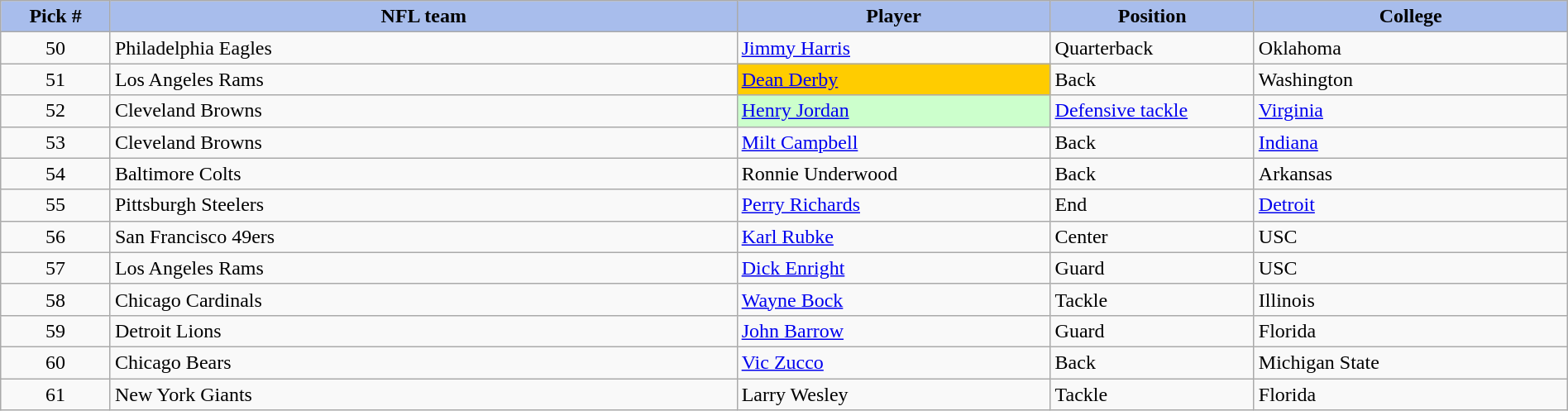<table class="wikitable sortable sortable" style="width: 100%">
<tr>
<th style="background:#A8BDEC;" width=7%>Pick #</th>
<th width=40% style="background:#A8BDEC;">NFL team</th>
<th width=20% style="background:#A8BDEC;">Player</th>
<th width=13% style="background:#A8BDEC;">Position</th>
<th style="background:#A8BDEC;">College</th>
</tr>
<tr>
<td align=center>50</td>
<td>Philadelphia Eagles</td>
<td><a href='#'>Jimmy Harris</a></td>
<td>Quarterback</td>
<td>Oklahoma</td>
</tr>
<tr>
<td align=center>51</td>
<td>Los Angeles Rams</td>
<td bgcolor="#FFCC00"><a href='#'>Dean Derby</a></td>
<td>Back</td>
<td>Washington</td>
</tr>
<tr>
<td align=center>52</td>
<td>Cleveland Browns</td>
<td bgcolor="#CCFFCC"><a href='#'>Henry Jordan</a></td>
<td><a href='#'>Defensive tackle</a></td>
<td><a href='#'>Virginia</a></td>
</tr>
<tr>
<td align=center>53</td>
<td>Cleveland Browns</td>
<td><a href='#'>Milt Campbell</a></td>
<td>Back</td>
<td><a href='#'>Indiana</a></td>
</tr>
<tr>
<td align=center>54</td>
<td>Baltimore Colts</td>
<td>Ronnie Underwood</td>
<td>Back</td>
<td>Arkansas</td>
</tr>
<tr>
<td align=center>55</td>
<td>Pittsburgh Steelers</td>
<td><a href='#'>Perry Richards</a></td>
<td>End</td>
<td><a href='#'>Detroit</a></td>
</tr>
<tr>
<td align=center>56</td>
<td>San Francisco 49ers</td>
<td><a href='#'>Karl Rubke</a></td>
<td>Center</td>
<td>USC</td>
</tr>
<tr>
<td align=center>57</td>
<td>Los Angeles Rams</td>
<td><a href='#'>Dick Enright</a></td>
<td>Guard</td>
<td>USC</td>
</tr>
<tr>
<td align=center>58</td>
<td>Chicago Cardinals</td>
<td><a href='#'>Wayne Bock</a></td>
<td>Tackle</td>
<td>Illinois</td>
</tr>
<tr>
<td align=center>59</td>
<td>Detroit Lions</td>
<td><a href='#'>John Barrow</a></td>
<td>Guard</td>
<td>Florida</td>
</tr>
<tr>
<td align=center>60</td>
<td>Chicago Bears</td>
<td><a href='#'>Vic Zucco</a></td>
<td>Back</td>
<td>Michigan State</td>
</tr>
<tr>
<td align=center>61</td>
<td>New York Giants</td>
<td>Larry Wesley</td>
<td>Tackle</td>
<td>Florida</td>
</tr>
</table>
